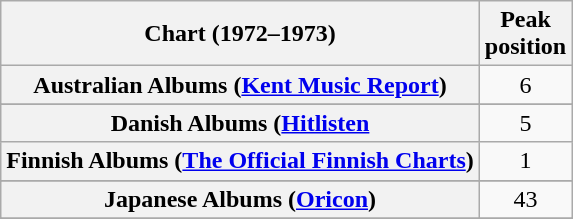<table class="wikitable sortable plainrowheaders">
<tr>
<th scope="col">Chart (1972–1973)</th>
<th scope="col">Peak<br>position</th>
</tr>
<tr>
<th scope="row">Australian Albums (<a href='#'>Kent Music Report</a>)</th>
<td align="center">6</td>
</tr>
<tr>
</tr>
<tr>
<th scope="row">Danish Albums (<a href='#'>Hitlisten</a></th>
<td align="center">5</td>
</tr>
<tr>
<th scope="row">Finnish Albums (<a href='#'>The Official Finnish Charts</a>)</th>
<td align="center">1</td>
</tr>
<tr>
</tr>
<tr>
<th scope="row">Japanese Albums (<a href='#'>Oricon</a>)</th>
<td align="center">43</td>
</tr>
<tr>
</tr>
<tr>
</tr>
<tr>
</tr>
</table>
